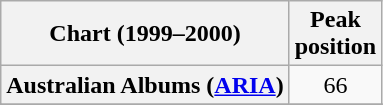<table class="wikitable sortable plainrowheaders" style="text-align:center">
<tr>
<th scope="col">Chart (1999–2000)</th>
<th scope="col">Peak<br>position</th>
</tr>
<tr>
<th scope="row">Australian Albums (<a href='#'>ARIA</a>)</th>
<td>66</td>
</tr>
<tr>
</tr>
<tr>
</tr>
</table>
